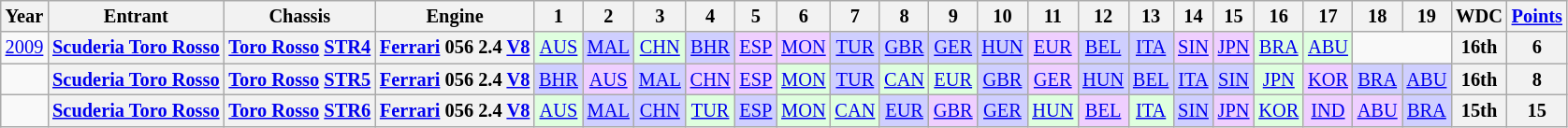<table class="wikitable" style="text-align:center; font-size:85%">
<tr>
<th>Year</th>
<th>Entrant</th>
<th>Chassis</th>
<th>Engine</th>
<th>1</th>
<th>2</th>
<th>3</th>
<th>4</th>
<th>5</th>
<th>6</th>
<th>7</th>
<th>8</th>
<th>9</th>
<th>10</th>
<th>11</th>
<th>12</th>
<th>13</th>
<th>14</th>
<th>15</th>
<th>16</th>
<th>17</th>
<th>18</th>
<th>19</th>
<th>WDC</th>
<th><a href='#'>Points</a></th>
</tr>
<tr>
<td><a href='#'>2009</a></td>
<th nowrap><a href='#'>Scuderia Toro Rosso</a></th>
<th nowrap><a href='#'>Toro Rosso</a> <a href='#'>STR4</a></th>
<th nowrap><a href='#'>Ferrari</a> 056 2.4 <a href='#'>V8</a></th>
<td style="background:#DFFFDF;"><a href='#'>AUS</a><br></td>
<td style="background:#CFCFFF;"><a href='#'>MAL</a><br></td>
<td style="background:#DFFFDF;"><a href='#'>CHN</a><br></td>
<td style="background:#CFCFFF;"><a href='#'>BHR</a><br></td>
<td style="background:#EFCFFF;"><a href='#'>ESP</a><br></td>
<td style="background:#EFCFFF;"><a href='#'>MON</a><br></td>
<td style="background:#CFCFFF;"><a href='#'>TUR</a><br></td>
<td style="background:#CFCFFF;"><a href='#'>GBR</a><br></td>
<td style="background:#CFCFFF;"><a href='#'>GER</a><br></td>
<td style="background:#CFCFFF;"><a href='#'>HUN</a><br></td>
<td style="background:#EFCFFF;"><a href='#'>EUR</a><br></td>
<td style="background:#CFCFFF;"><a href='#'>BEL</a><br></td>
<td style="background:#CFCFFF;"><a href='#'>ITA</a><br></td>
<td style="background:#EFCFFF;"><a href='#'>SIN</a><br></td>
<td style="background:#EFCFFF;"><a href='#'>JPN</a><br></td>
<td style="background:#DFFFDF;"><a href='#'>BRA</a><br></td>
<td style="background:#DFFFDF;"><a href='#'>ABU</a><br></td>
<td colspan=2></td>
<th>16th</th>
<th>6</th>
</tr>
<tr>
<td></td>
<th nowrap><a href='#'>Scuderia Toro Rosso</a></th>
<th nowrap><a href='#'>Toro Rosso</a> <a href='#'>STR5</a></th>
<th nowrap><a href='#'>Ferrari</a> 056 2.4 <a href='#'>V8</a></th>
<td style="background:#CFCFFF;"><a href='#'>BHR</a><br></td>
<td style="background:#EFCFFF;"><a href='#'>AUS</a><br></td>
<td style="background:#CFCFFF;"><a href='#'>MAL</a><br></td>
<td style="background:#EFCFFF;"><a href='#'>CHN</a><br></td>
<td style="background:#EFCFFF;"><a href='#'>ESP</a><br></td>
<td style="background:#DFFFDF;"><a href='#'>MON</a><br></td>
<td style="background:#CFCFFF;"><a href='#'>TUR</a><br></td>
<td style="background:#DFFFDF;"><a href='#'>CAN</a><br></td>
<td style="background:#DFFFDF;"><a href='#'>EUR</a><br></td>
<td style="background:#CFCFFF;"><a href='#'>GBR</a><br></td>
<td style="background:#EFCFFF;"><a href='#'>GER</a><br></td>
<td style="background:#CFCFFF;"><a href='#'>HUN</a><br></td>
<td style="background:#CFCFFF;"><a href='#'>BEL</a><br></td>
<td style="background:#CFCFFF;"><a href='#'>ITA</a><br></td>
<td style="background:#CFCFFF;"><a href='#'>SIN</a><br></td>
<td style="background:#DFFFDF;"><a href='#'>JPN</a><br></td>
<td style="background:#EFCFFF;"><a href='#'>KOR</a><br></td>
<td style="background:#CFCFFF;"><a href='#'>BRA</a><br></td>
<td style="background:#CFCFFF;"><a href='#'>ABU</a><br></td>
<th>16th</th>
<th>8</th>
</tr>
<tr>
<td></td>
<th nowrap><a href='#'>Scuderia Toro Rosso</a></th>
<th nowrap><a href='#'>Toro Rosso</a> <a href='#'>STR6</a></th>
<th nowrap><a href='#'>Ferrari</a> 056 2.4 <a href='#'>V8</a></th>
<td style="background:#DFFFDF;"><a href='#'>AUS</a><br></td>
<td style="background:#CFCFFF;"><a href='#'>MAL</a><br></td>
<td style="background:#CFCFFF;"><a href='#'>CHN</a><br></td>
<td style="background:#DFFFDF;"><a href='#'>TUR</a><br></td>
<td style="background:#CFCFFF;"><a href='#'>ESP</a><br></td>
<td style="background:#DFFFDF;"><a href='#'>MON</a><br></td>
<td style="background:#DFFFDF;"><a href='#'>CAN</a><br></td>
<td style="background:#CFCFFF;"><a href='#'>EUR</a><br></td>
<td style="background:#EFCFFF;"><a href='#'>GBR</a><br></td>
<td style="background:#CFCFFF;"><a href='#'>GER</a><br></td>
<td style="background:#DFFFDF;"><a href='#'>HUN</a><br></td>
<td style="background:#EFCFFF;"><a href='#'>BEL</a><br></td>
<td style="background:#DFFFDF;"><a href='#'>ITA</a><br></td>
<td style="background:#CFCFFF;"><a href='#'>SIN</a><br></td>
<td style="background:#EFCFFF;"><a href='#'>JPN</a><br></td>
<td style="background:#DFFFDF;"><a href='#'>KOR</a><br></td>
<td style="background:#EFCFFF;"><a href='#'>IND</a><br></td>
<td style="background:#EFCFFF;"><a href='#'>ABU</a><br></td>
<td style="background:#CFCFFF;"><a href='#'>BRA</a><br></td>
<th>15th</th>
<th>15</th>
</tr>
</table>
